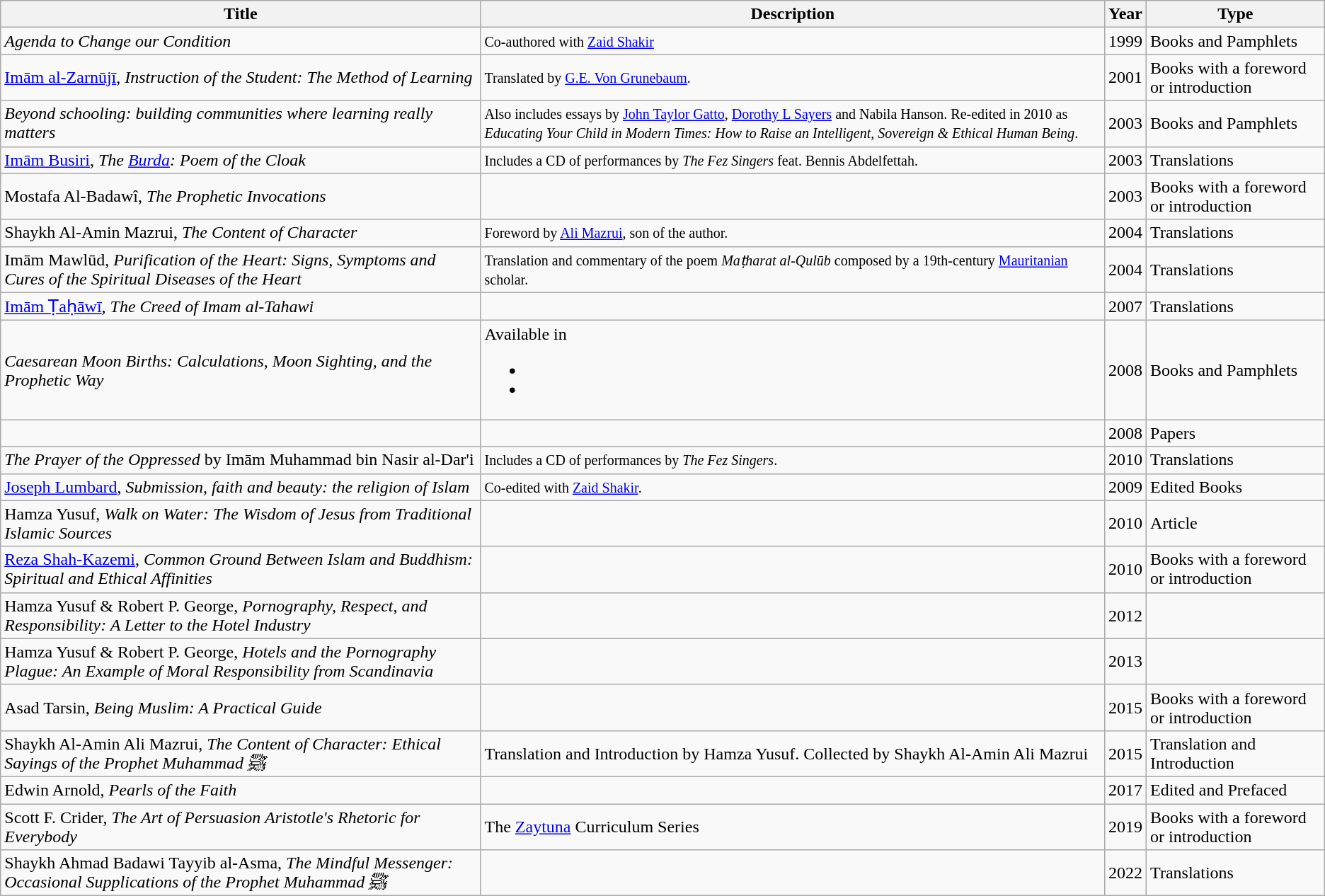<table class="wikitable">
<tr>
<th>Title</th>
<th>Description</th>
<th>Year</th>
<th>Type</th>
</tr>
<tr>
<td><em>Agenda to Change our Condition</em></td>
<td><small>Co-authored with <a href='#'>Zaid Shakir</a></small></td>
<td>1999</td>
<td>Books and Pamphlets</td>
</tr>
<tr>
<td><a href='#'>Imām al-Zarnūjī</a>, <em>Instruction of the Student: The Method of Learning</em></td>
<td><small>Translated by <a href='#'>G.E. Von Grunebaum</a>.</small></td>
<td>2001</td>
<td>Books with a foreword or introduction</td>
</tr>
<tr>
<td><em>Beyond schooling: building communities where learning really matters</em></td>
<td><small> Also includes essays by <a href='#'>John Taylor Gatto</a>, <a href='#'>Dorothy L Sayers</a> and Nabila Hanson. Re-edited in 2010 as <em>Educating Your Child in Modern Times: How to Raise an Intelligent, Sovereign & Ethical Human Being</em>.</small></td>
<td>2003</td>
<td>Books and Pamphlets</td>
</tr>
<tr>
<td><a href='#'>Imām Busiri</a>, <em>The <a href='#'>Burda</a>: Poem of the Cloak</em></td>
<td><small>Includes a CD of performances by <em>The Fez Singers</em> feat.  Bennis Abdelfettah.</small></td>
<td>2003</td>
<td>Translations</td>
</tr>
<tr>
<td>Mostafa Al-Badawî, <em>The Prophetic Invocations</em></td>
<td></td>
<td>2003</td>
<td>Books with a foreword or introduction</td>
</tr>
<tr>
<td>Shaykh Al-Amin Mazrui, <em>The Content of Character</em></td>
<td><small>Foreword by <a href='#'>Ali Mazrui</a>, son of the author.</small></td>
<td>2004</td>
<td>Translations</td>
</tr>
<tr>
<td>Imām Mawlūd, <em>Purification of the Heart: Signs, Symptoms and Cures of the Spiritual Diseases of the Heart</em></td>
<td><small>Translation and commentary of the poem <em>Maṭharat al-Qulūb</em> composed by a 19th-century <a href='#'>Mauritanian</a> scholar.</small></td>
<td>2004</td>
<td>Translations</td>
</tr>
<tr>
<td><a href='#'>Imām Ṭaḥāwī</a>, <em>The Creed of Imam al-Tahawi</em></td>
<td></td>
<td>2007</td>
<td>Translations</td>
</tr>
<tr>
<td><em>Caesarean Moon Births: Calculations, Moon Sighting, and the Prophetic Way</em></td>
<td>Available in<br><ul><li></li><li></li></ul></td>
<td>2008</td>
<td>Books and Pamphlets</td>
</tr>
<tr>
<td> </td>
<td></td>
<td>2008</td>
<td>Papers</td>
</tr>
<tr>
<td><em>The Prayer of the Oppressed</em> by Imām Muhammad bin Nasir al-Dar'i </td>
<td><small>Includes a CD of performances by <em>The Fez Singers</em>.</small></td>
<td>2010</td>
<td>Translations</td>
</tr>
<tr>
<td><a href='#'>Joseph Lumbard</a>, <em>Submission, faith and beauty: the religion of Islam</em></td>
<td><small>Co-edited with <a href='#'>Zaid Shakir</a>.</small></td>
<td>2009</td>
<td>Edited Books</td>
</tr>
<tr>
<td>Hamza Yusuf, <em>Walk on Water: The Wisdom of Jesus from Traditional Islamic Sources</em></td>
<td></td>
<td>2010</td>
<td>Article</td>
</tr>
<tr>
<td><a href='#'>Reza Shah-Kazemi</a>, <em>Common Ground Between Islam and Buddhism: Spiritual and Ethical Affinities</em></td>
<td></td>
<td>2010</td>
<td>Books with a foreword or introduction</td>
</tr>
<tr>
<td>Hamza Yusuf & Robert P. George, <em>Pornography, Respect, and Responsibility: A Letter to the Hotel Industry</em></td>
<td></td>
<td>2012</td>
<td></td>
</tr>
<tr>
<td>Hamza Yusuf & Robert P. George, <em>Hotels and the Pornography Plague: An Example of Moral Responsibility from Scandinavia</em> </td>
<td></td>
<td>2013</td>
<td></td>
</tr>
<tr>
<td>Asad Tarsin, <em>Being Muslim: A Practical Guide</em></td>
<td></td>
<td>2015</td>
<td>Books with a foreword or introduction</td>
</tr>
<tr>
<td>Shaykh Al-Amin Ali Mazrui, <em>The Content of Character: Ethical Sayings of the Prophet Muhammad ﷺ</em></td>
<td>Translation and Introduction by Hamza Yusuf. Collected by Shaykh Al-Amin Ali Mazrui</td>
<td>2015</td>
<td>Translation and Introduction</td>
</tr>
<tr>
<td>Edwin Arnold, <em>Pearls of the Faith</em></td>
<td></td>
<td>2017</td>
<td>Edited and Prefaced</td>
</tr>
<tr>
<td>Scott F. Crider, <em>The Art of Persuasion Aristotle's Rhetoric for Everybody</em></td>
<td>The <a href='#'>Zaytuna</a> Curriculum Series</td>
<td>2019</td>
<td>Books with a foreword or introduction</td>
</tr>
<tr>
<td>Shaykh Ahmad Badawi Tayyib al-Asma, <em>The Mindful Messenger: Occasional Supplications of the Prophet Muhammad ﷺ</em> </td>
<td></td>
<td>2022</td>
<td>Translations</td>
</tr>
</table>
